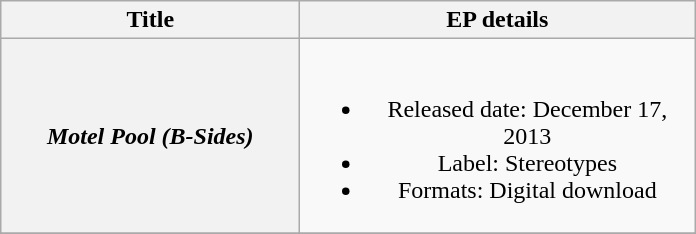<table class="wikitable plainrowheaders" style="text-align:center;">
<tr>
<th scope="col" style="width:12em;">Title</th>
<th scope="col" style="width:16em;">EP details</th>
</tr>
<tr>
<th scope="row"><em> Motel Pool (B-Sides)</em></th>
<td><br><ul><li>Released date: December 17, 2013</li><li>Label: Stereotypes</li><li>Formats: Digital download</li></ul></td>
</tr>
<tr>
</tr>
</table>
